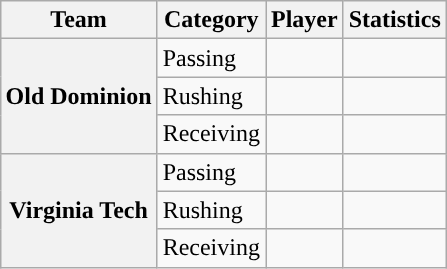<table class="wikitable" style="float:right">
<tr>
<th>Team</th>
<th>Category</th>
<th>Player</th>
<th>Statistics</th>
</tr>
<tr>
<th rowspan=3>Old Dominion</th>
<td>Passing</td>
<td></td>
<td></td>
</tr>
<tr>
<td>Rushing</td>
<td></td>
<td></td>
</tr>
<tr>
<td>Receiving</td>
<td></td>
<td></td>
</tr>
<tr>
<th rowspan=3>Virginia Tech</th>
<td>Passing</td>
<td></td>
<td></td>
</tr>
<tr>
<td>Rushing</td>
<td></td>
<td></td>
</tr>
<tr>
<td>Receiving</td>
<td></td>
<td></td>
</tr>
</table>
